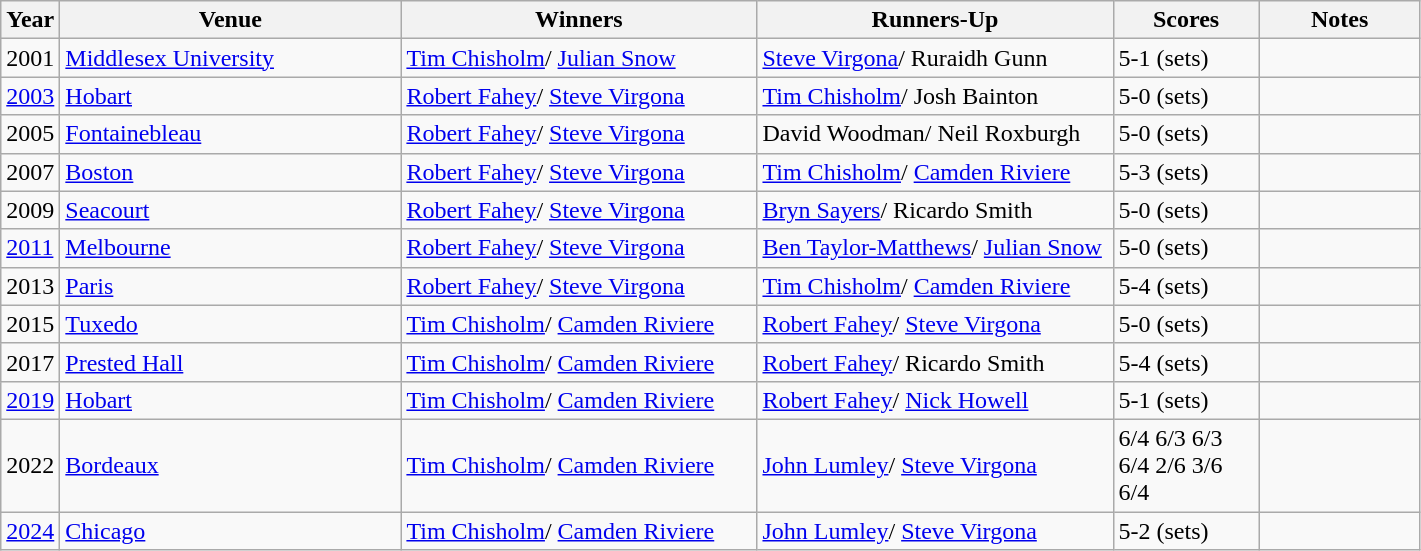<table class="wikitable">
<tr>
<th width=25>Year</th>
<th width=220>Venue</th>
<th width=230>Winners</th>
<th width=230>Runners-Up</th>
<th width=90>Scores</th>
<th width=100>Notes</th>
</tr>
<tr>
<td>2001</td>
<td><a href='#'>Middlesex University</a></td>
<td> <a href='#'>Tim Chisholm</a>/ <a href='#'>Julian Snow</a></td>
<td> <a href='#'>Steve Virgona</a>/ Ruraidh Gunn</td>
<td>5-1 (sets)</td>
<td></td>
</tr>
<tr>
<td><a href='#'>2003</a></td>
<td><a href='#'>Hobart</a></td>
<td> <a href='#'>Robert Fahey</a>/ <a href='#'>Steve Virgona</a></td>
<td> <a href='#'>Tim Chisholm</a>/ Josh Bainton</td>
<td>5-0 (sets)</td>
<td></td>
</tr>
<tr>
<td>2005</td>
<td><a href='#'>Fontainebleau</a></td>
<td> <a href='#'>Robert Fahey</a>/ <a href='#'>Steve Virgona</a></td>
<td> David Woodman/ Neil Roxburgh</td>
<td>5-0 (sets)</td>
<td></td>
</tr>
<tr>
<td>2007</td>
<td><a href='#'>Boston</a></td>
<td> <a href='#'>Robert Fahey</a>/ <a href='#'>Steve Virgona</a></td>
<td> <a href='#'>Tim Chisholm</a>/ <a href='#'>Camden Riviere</a></td>
<td>5-3 (sets)</td>
<td></td>
</tr>
<tr>
<td>2009</td>
<td><a href='#'>Seacourt</a></td>
<td> <a href='#'>Robert Fahey</a>/ <a href='#'>Steve Virgona</a></td>
<td> <a href='#'>Bryn Sayers</a>/ Ricardo Smith</td>
<td>5-0 (sets)</td>
<td></td>
</tr>
<tr>
<td><a href='#'>2011</a></td>
<td><a href='#'>Melbourne</a></td>
<td> <a href='#'>Robert Fahey</a>/ <a href='#'>Steve Virgona</a></td>
<td> <a href='#'>Ben Taylor-Matthews</a>/ <a href='#'>Julian Snow</a></td>
<td>5-0 (sets)</td>
<td></td>
</tr>
<tr>
<td>2013</td>
<td><a href='#'>Paris</a></td>
<td> <a href='#'>Robert Fahey</a>/ <a href='#'>Steve Virgona</a></td>
<td> <a href='#'>Tim Chisholm</a>/ <a href='#'>Camden Riviere</a></td>
<td>5-4 (sets)</td>
<td></td>
</tr>
<tr>
<td>2015</td>
<td><a href='#'>Tuxedo</a></td>
<td> <a href='#'>Tim Chisholm</a>/ <a href='#'>Camden Riviere</a></td>
<td> <a href='#'>Robert Fahey</a>/ <a href='#'>Steve Virgona</a></td>
<td>5-0 (sets)</td>
<td></td>
</tr>
<tr>
<td>2017</td>
<td><a href='#'>Prested Hall</a></td>
<td> <a href='#'>Tim Chisholm</a>/ <a href='#'>Camden Riviere</a></td>
<td> <a href='#'>Robert Fahey</a>/ Ricardo Smith</td>
<td>5-4 (sets)</td>
<td></td>
</tr>
<tr>
<td><a href='#'>2019</a></td>
<td><a href='#'>Hobart</a></td>
<td> <a href='#'>Tim Chisholm</a>/ <a href='#'>Camden Riviere</a></td>
<td> <a href='#'>Robert Fahey</a>/ <a href='#'>Nick Howell</a></td>
<td>5-1 (sets)</td>
<td></td>
</tr>
<tr>
<td>2022</td>
<td><a href='#'>Bordeaux</a></td>
<td> <a href='#'>Tim Chisholm</a>/ <a href='#'>Camden Riviere</a></td>
<td> <a href='#'>John Lumley</a>/ <a href='#'>Steve Virgona</a></td>
<td>6/4 6/3 6/3 6/4 2/6 3/6 6/4</td>
<td></td>
</tr>
<tr>
<td><a href='#'>2024</a></td>
<td><a href='#'>Chicago</a></td>
<td> <a href='#'>Tim Chisholm</a>/ <a href='#'>Camden Riviere</a></td>
<td> <a href='#'>John Lumley</a>/ <a href='#'>Steve Virgona</a></td>
<td>5-2 (sets)</td>
<td></td>
</tr>
</table>
